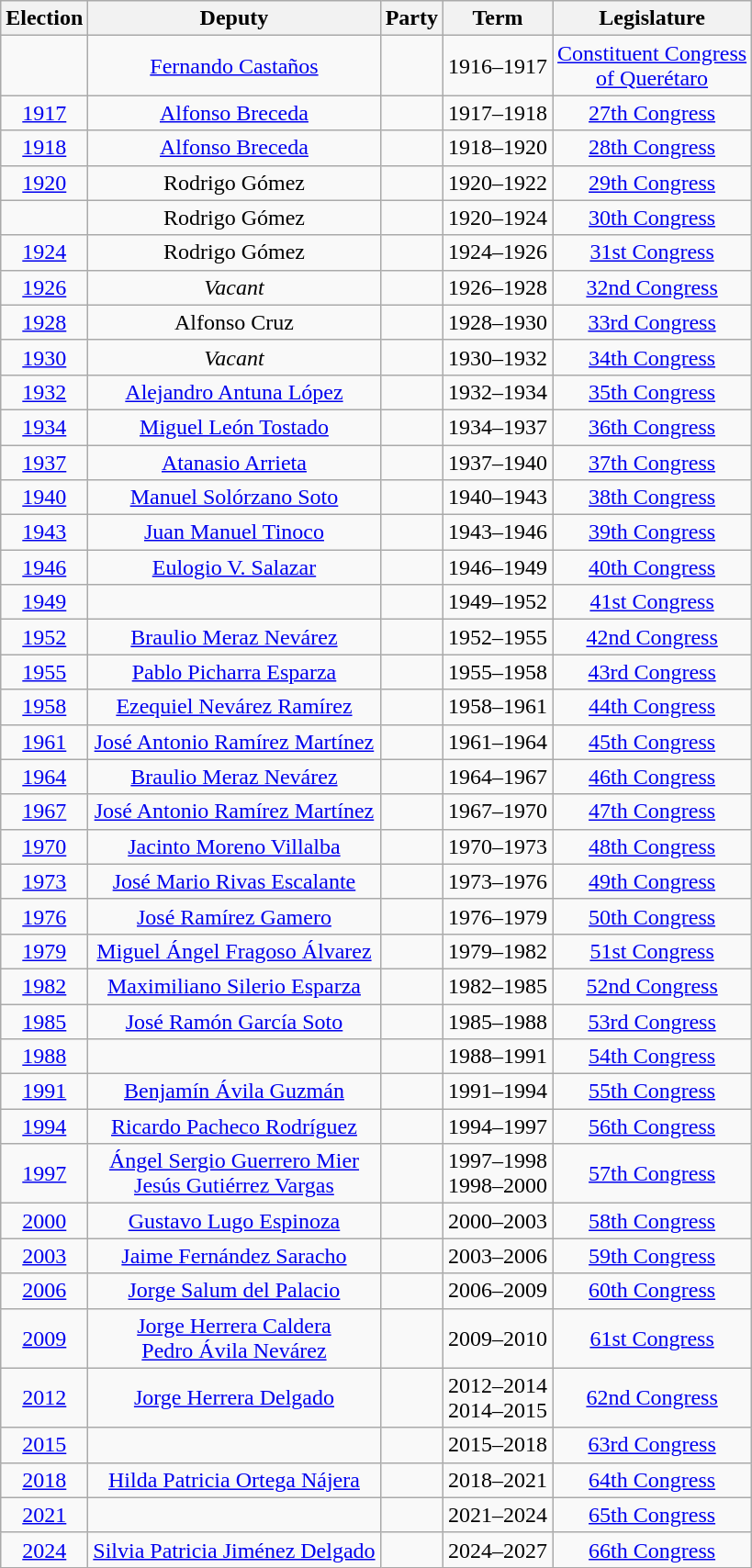<table class="wikitable sortable" style="text-align: center">
<tr>
<th>Election</th>
<th class="unsortable">Deputy</th>
<th class="unsortable">Party</th>
<th class="unsortable">Term</th>
<th class="unsortable">Legislature</th>
</tr>
<tr>
<td></td>
<td><a href='#'>Fernando Castaños</a></td>
<td></td>
<td>1916–1917</td>
<td><a href='#'>Constituent Congress<br>of Querétaro</a></td>
</tr>
<tr>
<td><a href='#'>1917</a></td>
<td><a href='#'>Alfonso Breceda</a></td>
<td></td>
<td>1917–1918</td>
<td><a href='#'>27th Congress</a></td>
</tr>
<tr>
<td><a href='#'>1918</a></td>
<td><a href='#'>Alfonso Breceda</a></td>
<td></td>
<td>1918–1920</td>
<td><a href='#'>28th Congress</a></td>
</tr>
<tr>
<td><a href='#'>1920</a></td>
<td>Rodrigo Gómez</td>
<td></td>
<td>1920–1922</td>
<td><a href='#'>29th Congress</a></td>
</tr>
<tr>
<td></td>
<td>Rodrigo Gómez</td>
<td></td>
<td>1920–1924</td>
<td><a href='#'>30th Congress</a></td>
</tr>
<tr>
<td><a href='#'>1924</a></td>
<td>Rodrigo Gómez</td>
<td></td>
<td>1924–1926</td>
<td><a href='#'>31st Congress</a></td>
</tr>
<tr>
<td><a href='#'>1926</a></td>
<td><em>Vacant</em></td>
<td></td>
<td>1926–1928</td>
<td><a href='#'>32nd Congress</a></td>
</tr>
<tr>
<td><a href='#'>1928</a></td>
<td>Alfonso Cruz</td>
<td></td>
<td>1928–1930</td>
<td><a href='#'>33rd Congress</a></td>
</tr>
<tr>
<td><a href='#'>1930</a></td>
<td><em>Vacant</em></td>
<td></td>
<td>1930–1932</td>
<td><a href='#'>34th Congress</a></td>
</tr>
<tr>
<td><a href='#'>1932</a></td>
<td><a href='#'>Alejandro Antuna López</a></td>
<td></td>
<td>1932–1934</td>
<td><a href='#'>35th Congress</a></td>
</tr>
<tr>
<td><a href='#'>1934</a></td>
<td><a href='#'>Miguel León Tostado</a></td>
<td></td>
<td>1934–1937</td>
<td><a href='#'>36th Congress</a></td>
</tr>
<tr>
<td><a href='#'>1937</a></td>
<td><a href='#'>Atanasio Arrieta</a></td>
<td></td>
<td>1937–1940</td>
<td><a href='#'>37th Congress</a></td>
</tr>
<tr>
<td><a href='#'>1940</a></td>
<td><a href='#'>Manuel Solórzano Soto</a></td>
<td></td>
<td>1940–1943</td>
<td><a href='#'>38th Congress</a></td>
</tr>
<tr>
<td><a href='#'>1943</a></td>
<td><a href='#'>Juan Manuel Tinoco</a></td>
<td></td>
<td>1943–1946</td>
<td><a href='#'>39th Congress</a></td>
</tr>
<tr>
<td><a href='#'>1946</a></td>
<td><a href='#'>Eulogio V. Salazar</a></td>
<td></td>
<td>1946–1949</td>
<td><a href='#'>40th Congress</a></td>
</tr>
<tr>
<td><a href='#'>1949</a></td>
<td></td>
<td></td>
<td>1949–1952</td>
<td><a href='#'>41st Congress</a></td>
</tr>
<tr>
<td><a href='#'>1952</a></td>
<td><a href='#'>Braulio Meraz Nevárez</a></td>
<td></td>
<td>1952–1955</td>
<td><a href='#'>42nd Congress</a></td>
</tr>
<tr>
<td><a href='#'>1955</a></td>
<td><a href='#'>Pablo Picharra Esparza</a></td>
<td></td>
<td>1955–1958</td>
<td><a href='#'>43rd Congress</a></td>
</tr>
<tr>
<td><a href='#'>1958</a></td>
<td><a href='#'>Ezequiel Nevárez Ramírez</a></td>
<td></td>
<td>1958–1961</td>
<td><a href='#'>44th Congress</a></td>
</tr>
<tr>
<td><a href='#'>1961</a></td>
<td><a href='#'>José Antonio Ramírez Martínez</a></td>
<td></td>
<td>1961–1964</td>
<td><a href='#'>45th Congress</a></td>
</tr>
<tr>
<td><a href='#'>1964</a></td>
<td><a href='#'>Braulio Meraz Nevárez</a></td>
<td></td>
<td>1964–1967</td>
<td><a href='#'>46th Congress</a></td>
</tr>
<tr>
<td><a href='#'>1967</a></td>
<td><a href='#'>José Antonio Ramírez Martínez</a></td>
<td></td>
<td>1967–1970</td>
<td><a href='#'>47th Congress</a></td>
</tr>
<tr>
<td><a href='#'>1970</a></td>
<td><a href='#'>Jacinto Moreno Villalba</a></td>
<td></td>
<td>1970–1973</td>
<td><a href='#'>48th Congress</a></td>
</tr>
<tr>
<td><a href='#'>1973</a></td>
<td><a href='#'>José Mario Rivas Escalante</a></td>
<td></td>
<td>1973–1976</td>
<td><a href='#'>49th Congress</a></td>
</tr>
<tr>
<td><a href='#'>1976</a></td>
<td><a href='#'>José Ramírez Gamero</a></td>
<td></td>
<td>1976–1979</td>
<td><a href='#'>50th Congress</a></td>
</tr>
<tr>
<td><a href='#'>1979</a></td>
<td><a href='#'>Miguel Ángel Fragoso Álvarez</a></td>
<td></td>
<td>1979–1982</td>
<td><a href='#'>51st Congress</a></td>
</tr>
<tr>
<td><a href='#'>1982</a></td>
<td><a href='#'>Maximiliano Silerio Esparza</a></td>
<td></td>
<td>1982–1985</td>
<td><a href='#'>52nd Congress</a></td>
</tr>
<tr>
<td><a href='#'>1985</a></td>
<td><a href='#'>José Ramón García Soto</a></td>
<td></td>
<td>1985–1988</td>
<td><a href='#'>53rd Congress</a></td>
</tr>
<tr>
<td><a href='#'>1988</a></td>
<td></td>
<td></td>
<td>1988–1991</td>
<td><a href='#'>54th Congress</a></td>
</tr>
<tr>
<td><a href='#'>1991</a></td>
<td><a href='#'>Benjamín Ávila Guzmán</a></td>
<td></td>
<td>1991–1994</td>
<td><a href='#'>55th Congress</a></td>
</tr>
<tr>
<td><a href='#'>1994</a></td>
<td><a href='#'>Ricardo Pacheco Rodríguez</a></td>
<td></td>
<td>1994–1997</td>
<td><a href='#'>56th Congress</a></td>
</tr>
<tr>
<td><a href='#'>1997</a></td>
<td><a href='#'>Ángel Sergio Guerrero Mier</a><br><a href='#'>Jesús Gutiérrez Vargas</a></td>
<td></td>
<td>1997–1998<br>1998–2000</td>
<td><a href='#'>57th Congress</a></td>
</tr>
<tr>
<td><a href='#'>2000</a></td>
<td><a href='#'>Gustavo Lugo Espinoza</a></td>
<td></td>
<td>2000–2003</td>
<td><a href='#'>58th Congress</a></td>
</tr>
<tr>
<td><a href='#'>2003</a></td>
<td><a href='#'>Jaime Fernández Saracho</a></td>
<td></td>
<td>2003–2006</td>
<td><a href='#'>59th Congress</a></td>
</tr>
<tr>
<td><a href='#'>2006</a></td>
<td><a href='#'>Jorge Salum del Palacio</a></td>
<td></td>
<td>2006–2009</td>
<td><a href='#'>60th Congress</a></td>
</tr>
<tr>
<td><a href='#'>2009</a></td>
<td><a href='#'>Jorge Herrera Caldera</a><br><a href='#'>Pedro Ávila Nevárez</a></td>
<td></td>
<td>2009–2010</td>
<td><a href='#'>61st Congress</a></td>
</tr>
<tr>
<td><a href='#'>2012</a></td>
<td><a href='#'>Jorge Herrera Delgado</a><br></td>
<td></td>
<td>2012–2014 <br>2014–2015</td>
<td><a href='#'>62nd Congress</a></td>
</tr>
<tr>
<td><a href='#'>2015</a></td>
<td></td>
<td></td>
<td>2015–2018</td>
<td><a href='#'>63rd Congress</a></td>
</tr>
<tr>
<td><a href='#'>2018</a></td>
<td><a href='#'>Hilda Patricia Ortega Nájera</a></td>
<td></td>
<td>2018–2021</td>
<td><a href='#'>64th Congress</a></td>
</tr>
<tr>
<td><a href='#'>2021</a></td>
<td></td>
<td></td>
<td>2021–2024</td>
<td><a href='#'>65th Congress</a></td>
</tr>
<tr>
<td><a href='#'>2024</a></td>
<td><a href='#'>Silvia Patricia Jiménez Delgado</a></td>
<td></td>
<td>2024–2027</td>
<td><a href='#'>66th Congress</a></td>
</tr>
</table>
